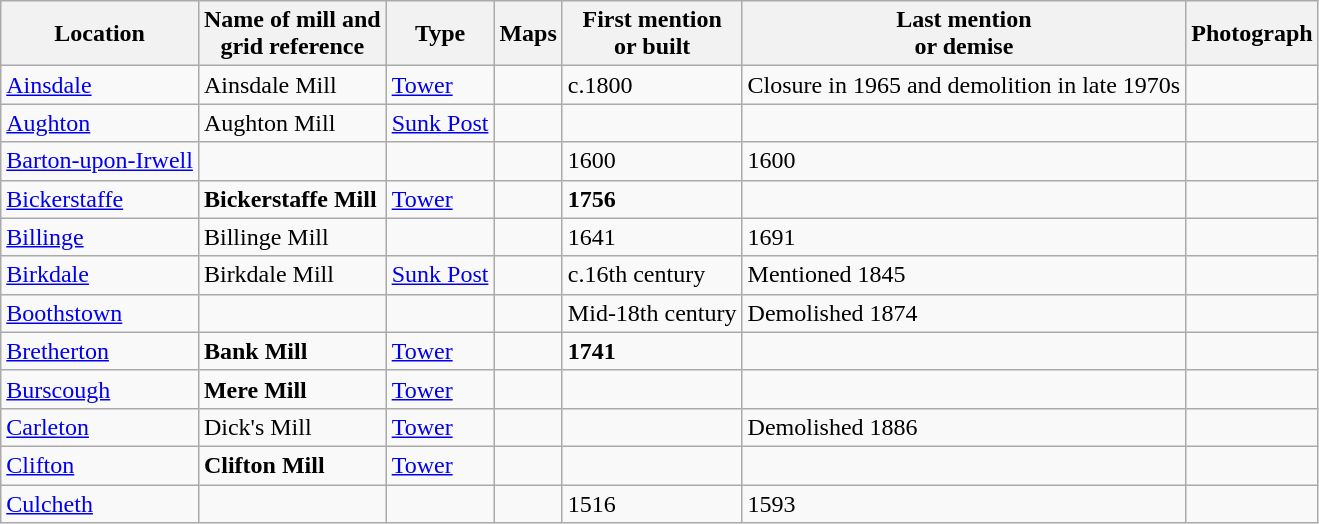<table class="wikitable">
<tr>
<th>Location</th>
<th>Name of mill and<br>grid reference</th>
<th>Type</th>
<th>Maps</th>
<th>First mention<br>or built</th>
<th>Last mention<br> or demise</th>
<th>Photograph</th>
</tr>
<tr>
<td><a href='#'>Ainsdale</a></td>
<td>Ainsdale Mill</td>
<td><a href='#'>Tower</a></td>
<td></td>
<td>c.1800</td>
<td>Closure in 1965 and demolition in late 1970s</td>
<td></td>
</tr>
<tr>
<td><a href='#'>Aughton</a></td>
<td>Aughton Mill</td>
<td><a href='#'>Sunk Post</a></td>
<td></td>
<td></td>
<td></td>
<td></td>
</tr>
<tr>
<td><a href='#'>Barton-upon-Irwell</a></td>
<td></td>
<td></td>
<td></td>
<td>1600</td>
<td>1600</td>
<td></td>
</tr>
<tr>
<td><a href='#'>Bickerstaffe</a></td>
<td><strong>Bickerstaffe Mill</strong><br></td>
<td><a href='#'>Tower</a></td>
<td></td>
<td><strong>1756</strong></td>
<td></td>
<td></td>
</tr>
<tr>
<td><a href='#'>Billinge</a></td>
<td>Billinge Mill</td>
<td></td>
<td></td>
<td>1641</td>
<td>1691</td>
<td></td>
</tr>
<tr>
<td><a href='#'>Birkdale</a></td>
<td>Birkdale Mill</td>
<td><a href='#'>Sunk Post</a></td>
<td></td>
<td>c.16th century</td>
<td>Mentioned 1845</td>
<td></td>
</tr>
<tr>
<td><a href='#'>Boothstown</a></td>
<td></td>
<td></td>
<td></td>
<td>Mid-18th century</td>
<td>Demolished 1874</td>
<td></td>
</tr>
<tr>
<td><a href='#'>Bretherton</a></td>
<td><strong>Bank Mill</strong><br></td>
<td><a href='#'>Tower</a></td>
<td></td>
<td><strong>1741</strong></td>
<td></td>
<td></td>
</tr>
<tr>
<td><a href='#'>Burscough</a></td>
<td><strong>Mere Mill</strong><br></td>
<td><a href='#'>Tower</a></td>
<td></td>
<td></td>
<td></td>
<td></td>
</tr>
<tr>
<td><a href='#'>Carleton</a></td>
<td>Dick's Mill</td>
<td><a href='#'>Tower</a></td>
<td></td>
<td></td>
<td>Demolished 1886</td>
<td></td>
</tr>
<tr>
<td><a href='#'>Clifton</a></td>
<td><strong>Clifton Mill</strong><br></td>
<td><a href='#'>Tower</a></td>
<td></td>
<td></td>
<td></td>
<td></td>
</tr>
<tr>
<td><a href='#'>Culcheth</a></td>
<td></td>
<td></td>
<td></td>
<td>1516</td>
<td>1593</td>
<td></td>
</tr>
</table>
